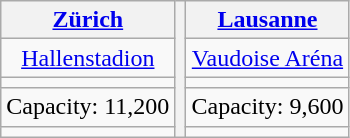<table class="wikitable" style="text-align:center;">
<tr>
<th><a href='#'>Zürich</a></th>
<th rowspan=5></th>
<th><a href='#'>Lausanne</a></th>
</tr>
<tr>
<td><a href='#'>Hallenstadion</a></td>
<td><a href='#'>Vaudoise Aréna</a></td>
</tr>
<tr>
<td></td>
<td></td>
</tr>
<tr>
<td>Capacity: 11,200</td>
<td>Capacity: 9,600</td>
</tr>
<tr>
<td></td>
<td></td>
</tr>
</table>
